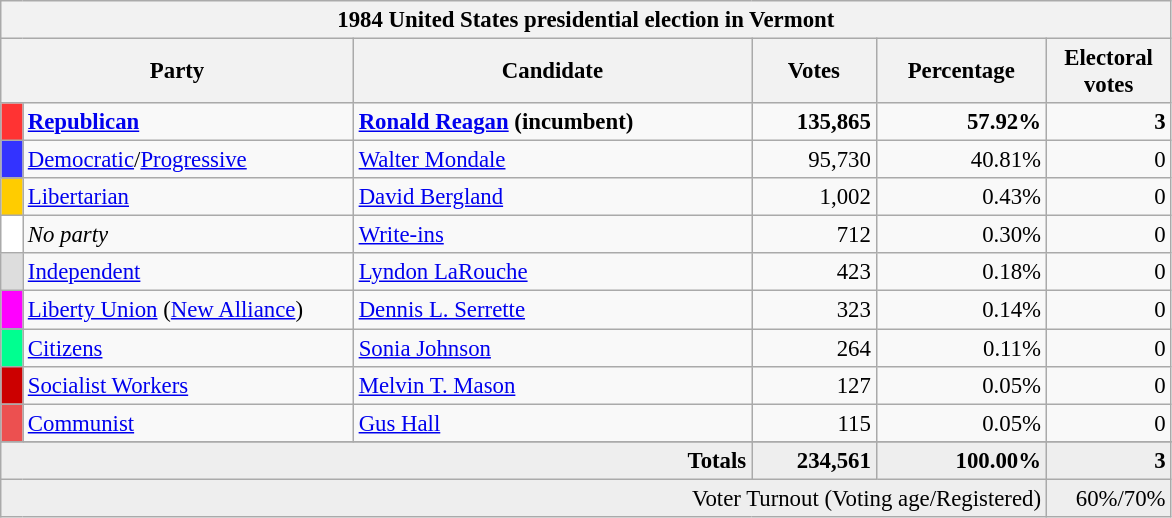<table class="wikitable" style="font-size: 95%;">
<tr>
<th colspan="6">1984 United States presidential election in Vermont</th>
</tr>
<tr>
<th colspan="2" style="width: 15em">Party</th>
<th style="width: 17em">Candidate</th>
<th style="width: 5em">Votes</th>
<th style="width: 7em">Percentage</th>
<th style="width: 5em">Electoral votes</th>
</tr>
<tr>
<th style="background-color:#FF3333; width: 3px"></th>
<td style="width: 130px"><strong><a href='#'>Republican</a></strong></td>
<td><strong><a href='#'>Ronald Reagan</a> (incumbent)</strong></td>
<td align="right"><strong>135,865</strong></td>
<td align="right"><strong>57.92%</strong></td>
<td align="right"><strong>3</strong></td>
</tr>
<tr>
<th style="background-color:#3333FF; width: 3px"></th>
<td style="width: 130px"><a href='#'>Democratic</a>/<a href='#'>Progressive</a></td>
<td><a href='#'>Walter Mondale</a></td>
<td align="right">95,730</td>
<td align="right">40.81%</td>
<td align="right">0</td>
</tr>
<tr>
<th style="background-color:#FFCC00; width: 3px"></th>
<td style="width: 130px"><a href='#'>Libertarian</a></td>
<td><a href='#'>David Bergland</a></td>
<td align="right">1,002</td>
<td align="right">0.43%</td>
<td align="right">0</td>
</tr>
<tr>
<th style="background-color:#FFFFFF; width: 3px"></th>
<td style="width: 130px"><em>No party</em></td>
<td><a href='#'>Write-ins</a></td>
<td align="right">712</td>
<td align="right">0.30%</td>
<td align="right">0</td>
</tr>
<tr>
<th style="background-color:#DDDDDD; width: 3px"></th>
<td style="width: 130px"><a href='#'>Independent</a></td>
<td><a href='#'>Lyndon LaRouche</a></td>
<td align="right">423</td>
<td align="right">0.18%</td>
<td align="right">0</td>
</tr>
<tr>
<th style="background-color:#FF00FF; width: 3px"></th>
<td style="width: 130px"><a href='#'>Liberty Union</a> (<a href='#'>New Alliance</a>)</td>
<td><a href='#'>Dennis L. Serrette</a></td>
<td align="right">323</td>
<td align="right">0.14%</td>
<td align="right">0</td>
</tr>
<tr>
<th style="background-color:#00FF90; width: 3px"></th>
<td style="width: 130px"><a href='#'>Citizens</a></td>
<td><a href='#'>Sonia Johnson</a></td>
<td align="right">264</td>
<td align="right">0.11%</td>
<td align="right">0</td>
</tr>
<tr>
<th style="background-color:#CC0000; width: 3px"></th>
<td style="width: 130px"><a href='#'>Socialist Workers</a></td>
<td><a href='#'>Melvin T. Mason</a></td>
<td align="right">127</td>
<td align="right">0.05%</td>
<td align="right">0</td>
</tr>
<tr>
<th style="background-color:#EC5050; width: 3px"></th>
<td style="width: 130px"><a href='#'>Communist</a></td>
<td><a href='#'>Gus Hall</a></td>
<td align="right">115</td>
<td align="right">0.05%</td>
<td align="right">0</td>
</tr>
<tr>
</tr>
<tr bgcolor="#EEEEEE">
<td colspan="3" align="right"><strong>Totals</strong></td>
<td align="right"><strong>234,561</strong></td>
<td align="right"><strong>100.00%</strong></td>
<td align="right"><strong>3</strong></td>
</tr>
<tr bgcolor="#EEEEEE">
<td colspan="5" align="right">Voter Turnout (Voting age/Registered)</td>
<td colspan="1" align="right">60%/70%</td>
</tr>
</table>
